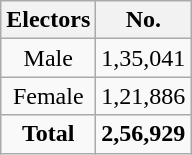<table class="wikitable" style="text-align:center">
<tr>
<th scope="col">Electors</th>
<th scope="col">No.</th>
</tr>
<tr>
<td>Male</td>
<td>1,35,041</td>
</tr>
<tr>
<td>Female</td>
<td>1,21,886</td>
</tr>
<tr>
<td><strong>Total</strong></td>
<td><strong>2,56,929</strong></td>
</tr>
</table>
